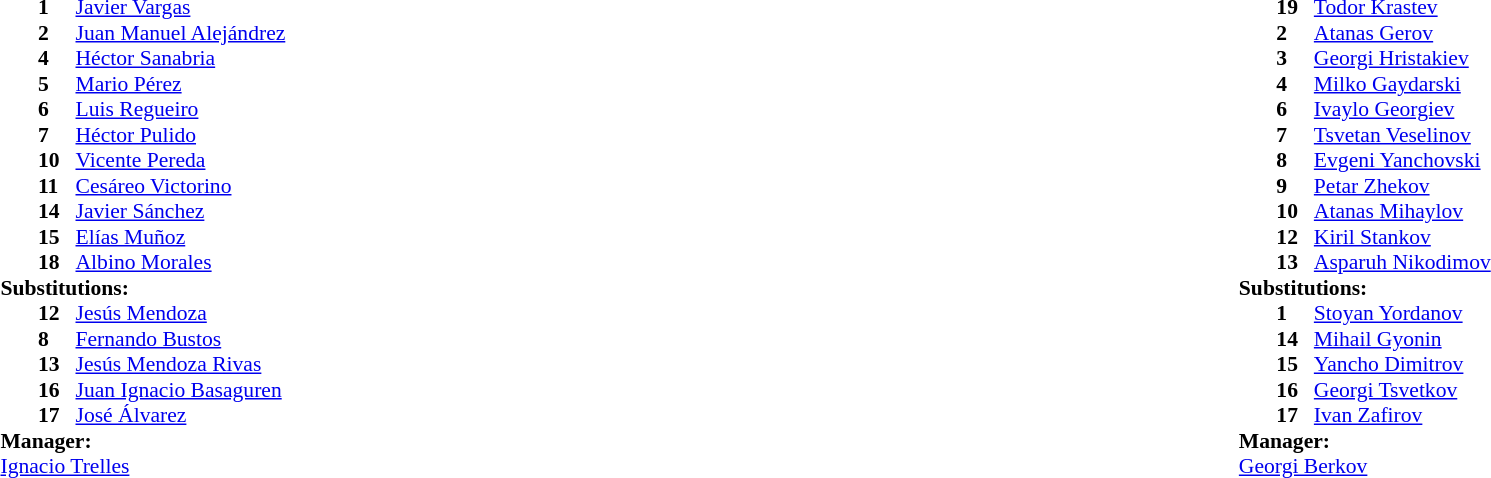<table width="100%">
<tr>
<td valign="top" width="40%"><br><table style="font-size:90%" cellspacing="0" cellpadding="0">
<tr>
<th width=25></th>
<th width=25></th>
</tr>
<tr>
<td></td>
<td><strong>1</strong></td>
<td><a href='#'>Javier Vargas</a></td>
</tr>
<tr>
<td></td>
<td><strong>2</strong></td>
<td><a href='#'>Juan Manuel Alejándrez</a></td>
</tr>
<tr>
<td></td>
<td><strong>4</strong></td>
<td><a href='#'>Héctor Sanabria</a></td>
<td></td>
</tr>
<tr>
<td></td>
<td><strong>5</strong></td>
<td><a href='#'>Mario Pérez</a></td>
</tr>
<tr>
<td></td>
<td><strong>6</strong></td>
<td><a href='#'>Luis Regueiro</a></td>
<td></td>
<td></td>
</tr>
<tr>
<td></td>
<td><strong>7</strong></td>
<td><a href='#'>Héctor Pulido</a></td>
</tr>
<tr>
<td></td>
<td><strong>10</strong></td>
<td><a href='#'>Vicente Pereda</a></td>
</tr>
<tr>
<td></td>
<td><strong>11</strong></td>
<td><a href='#'>Cesáreo Victorino</a></td>
</tr>
<tr>
<td></td>
<td><strong>14</strong></td>
<td><a href='#'>Javier Sánchez</a></td>
</tr>
<tr>
<td></td>
<td><strong>15</strong></td>
<td><a href='#'>Elías Muñoz</a></td>
<td></td>
<td></td>
</tr>
<tr>
<td></td>
<td><strong>18</strong></td>
<td><a href='#'>Albino Morales</a></td>
</tr>
<tr>
<td colspan=3><strong>Substitutions:</strong></td>
</tr>
<tr>
<td></td>
<td><strong>12</strong></td>
<td><a href='#'>Jesús Mendoza</a></td>
</tr>
<tr>
<td></td>
<td><strong>8</strong></td>
<td><a href='#'>Fernando Bustos</a></td>
</tr>
<tr>
<td></td>
<td><strong>13</strong></td>
<td><a href='#'>Jesús Mendoza Rivas</a></td>
</tr>
<tr>
<td></td>
<td><strong>16</strong></td>
<td><a href='#'>Juan Ignacio Basaguren</a></td>
<td></td>
<td></td>
</tr>
<tr>
<td></td>
<td><strong>17</strong></td>
<td><a href='#'>José Álvarez</a></td>
<td></td>
<td></td>
</tr>
<tr>
<td colspan=3><strong>Manager:</strong></td>
</tr>
<tr>
<td colspan=3> <a href='#'>Ignacio Trelles</a></td>
</tr>
</table>
</td>
<td valign="top" width="50%"><br><table style="font-size:90%; margin:auto" cellspacing="0" cellpadding="0">
<tr>
<th width=25></th>
<th width=25></th>
</tr>
<tr>
<td></td>
<td><strong>19</strong></td>
<td><a href='#'>Todor Krastev</a></td>
</tr>
<tr>
<td></td>
<td><strong>2</strong></td>
<td><a href='#'>Atanas Gerov</a></td>
</tr>
<tr>
<td></td>
<td><strong>3</strong></td>
<td><a href='#'>Georgi Hristakiev</a></td>
</tr>
<tr>
<td></td>
<td><strong>4</strong></td>
<td><a href='#'>Milko Gaydarski</a></td>
</tr>
<tr>
<td></td>
<td><strong>6</strong></td>
<td><a href='#'>Ivaylo Georgiev</a></td>
<td></td>
<td></td>
</tr>
<tr>
<td></td>
<td><strong>7</strong></td>
<td><a href='#'>Tsvetan Veselinov</a></td>
<td></td>
<td></td>
</tr>
<tr>
<td></td>
<td><strong>8</strong></td>
<td><a href='#'>Evgeni Yanchovski</a></td>
<td></td>
</tr>
<tr>
<td></td>
<td><strong>9</strong></td>
<td><a href='#'>Petar Zhekov</a></td>
</tr>
<tr>
<td></td>
<td><strong>10</strong></td>
<td><a href='#'>Atanas Mihaylov</a></td>
</tr>
<tr>
<td></td>
<td><strong>12</strong></td>
<td><a href='#'>Kiril Stankov</a></td>
</tr>
<tr>
<td></td>
<td><strong>13</strong></td>
<td><a href='#'>Asparuh Nikodimov</a></td>
</tr>
<tr>
<td colspan=3><strong>Substitutions:</strong></td>
</tr>
<tr>
<td></td>
<td><strong>1</strong></td>
<td><a href='#'>Stoyan Yordanov</a></td>
</tr>
<tr>
<td></td>
<td><strong>14</strong></td>
<td><a href='#'>Mihail Gyonin</a></td>
</tr>
<tr>
<td></td>
<td><strong>15</strong></td>
<td><a href='#'>Yancho Dimitrov</a></td>
<td></td>
<td></td>
</tr>
<tr>
<td></td>
<td><strong>16</strong></td>
<td><a href='#'>Georgi Tsvetkov</a></td>
</tr>
<tr>
<td></td>
<td><strong>17</strong></td>
<td><a href='#'>Ivan Zafirov</a></td>
<td></td>
<td></td>
</tr>
<tr>
<td colspan=3><strong>Manager:</strong></td>
</tr>
<tr>
<td colspan=3> <a href='#'>Georgi Berkov</a></td>
</tr>
</table>
</td>
</tr>
</table>
